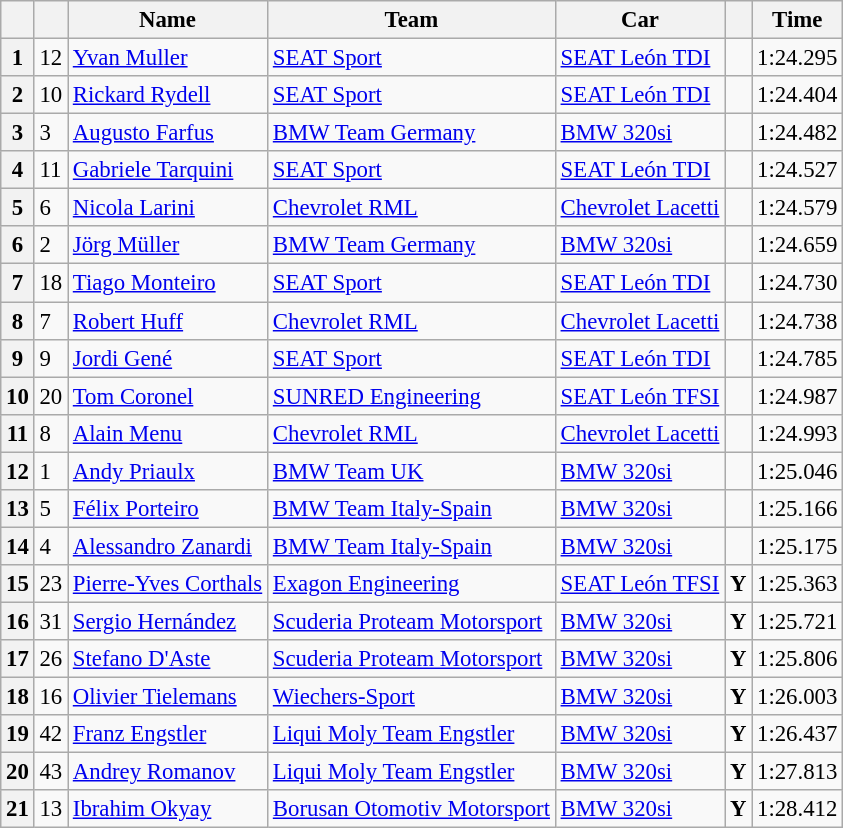<table class="wikitable sortable" style="font-size: 95%;">
<tr>
<th></th>
<th></th>
<th>Name</th>
<th>Team</th>
<th>Car</th>
<th></th>
<th>Time</th>
</tr>
<tr>
<th>1</th>
<td>12</td>
<td> <a href='#'>Yvan Muller</a></td>
<td><a href='#'>SEAT Sport</a></td>
<td><a href='#'>SEAT León TDI</a></td>
<td></td>
<td>1:24.295</td>
</tr>
<tr>
<th>2</th>
<td>10</td>
<td> <a href='#'>Rickard Rydell</a></td>
<td><a href='#'>SEAT Sport</a></td>
<td><a href='#'>SEAT León TDI</a></td>
<td></td>
<td>1:24.404</td>
</tr>
<tr>
<th>3</th>
<td>3</td>
<td> <a href='#'>Augusto Farfus</a></td>
<td><a href='#'>BMW Team Germany</a></td>
<td><a href='#'>BMW 320si</a></td>
<td></td>
<td>1:24.482</td>
</tr>
<tr>
<th>4</th>
<td>11</td>
<td> <a href='#'>Gabriele Tarquini</a></td>
<td><a href='#'>SEAT Sport</a></td>
<td><a href='#'>SEAT León TDI</a></td>
<td></td>
<td>1:24.527</td>
</tr>
<tr>
<th>5</th>
<td>6</td>
<td> <a href='#'>Nicola Larini</a></td>
<td><a href='#'>Chevrolet RML</a></td>
<td><a href='#'>Chevrolet Lacetti</a></td>
<td></td>
<td>1:24.579</td>
</tr>
<tr>
<th>6</th>
<td>2</td>
<td> <a href='#'>Jörg Müller</a></td>
<td><a href='#'>BMW Team Germany</a></td>
<td><a href='#'>BMW 320si</a></td>
<td></td>
<td>1:24.659</td>
</tr>
<tr>
<th>7</th>
<td>18</td>
<td> <a href='#'>Tiago Monteiro</a></td>
<td><a href='#'>SEAT Sport</a></td>
<td><a href='#'>SEAT León TDI</a></td>
<td></td>
<td>1:24.730</td>
</tr>
<tr>
<th>8</th>
<td>7</td>
<td> <a href='#'>Robert Huff</a></td>
<td><a href='#'>Chevrolet RML</a></td>
<td><a href='#'>Chevrolet Lacetti</a></td>
<td></td>
<td>1:24.738</td>
</tr>
<tr>
<th>9</th>
<td>9</td>
<td> <a href='#'>Jordi Gené</a></td>
<td><a href='#'>SEAT Sport</a></td>
<td><a href='#'>SEAT León TDI</a></td>
<td></td>
<td>1:24.785</td>
</tr>
<tr>
<th>10</th>
<td>20</td>
<td> <a href='#'>Tom Coronel</a></td>
<td><a href='#'>SUNRED Engineering</a></td>
<td><a href='#'>SEAT León TFSI</a></td>
<td></td>
<td>1:24.987</td>
</tr>
<tr>
<th>11</th>
<td>8</td>
<td> <a href='#'>Alain Menu</a></td>
<td><a href='#'>Chevrolet RML</a></td>
<td><a href='#'>Chevrolet Lacetti</a></td>
<td></td>
<td>1:24.993</td>
</tr>
<tr>
<th>12</th>
<td>1</td>
<td> <a href='#'>Andy Priaulx</a></td>
<td><a href='#'>BMW Team UK</a></td>
<td><a href='#'>BMW 320si</a></td>
<td></td>
<td>1:25.046</td>
</tr>
<tr>
<th>13</th>
<td>5</td>
<td> <a href='#'>Félix Porteiro</a></td>
<td><a href='#'>BMW Team Italy-Spain</a></td>
<td><a href='#'>BMW 320si</a></td>
<td></td>
<td>1:25.166</td>
</tr>
<tr>
<th>14</th>
<td>4</td>
<td> <a href='#'>Alessandro Zanardi</a></td>
<td><a href='#'>BMW Team Italy-Spain</a></td>
<td><a href='#'>BMW 320si</a></td>
<td></td>
<td>1:25.175</td>
</tr>
<tr>
<th>15</th>
<td>23</td>
<td> <a href='#'>Pierre-Yves Corthals</a></td>
<td><a href='#'>Exagon Engineering</a></td>
<td><a href='#'>SEAT León TFSI</a></td>
<td align=center><strong><span>Y</span></strong></td>
<td>1:25.363</td>
</tr>
<tr>
<th>16</th>
<td>31</td>
<td> <a href='#'>Sergio Hernández</a></td>
<td><a href='#'>Scuderia Proteam Motorsport</a></td>
<td><a href='#'>BMW 320si</a></td>
<td align=center><strong><span>Y</span></strong></td>
<td>1:25.721</td>
</tr>
<tr>
<th>17</th>
<td>26</td>
<td> <a href='#'>Stefano D'Aste</a></td>
<td><a href='#'>Scuderia Proteam Motorsport</a></td>
<td><a href='#'>BMW 320si</a></td>
<td align=center><strong><span>Y</span></strong></td>
<td>1:25.806</td>
</tr>
<tr>
<th>18</th>
<td>16</td>
<td> <a href='#'>Olivier Tielemans</a></td>
<td><a href='#'>Wiechers-Sport</a></td>
<td><a href='#'>BMW 320si</a></td>
<td align=center><strong><span>Y</span></strong></td>
<td>1:26.003</td>
</tr>
<tr>
<th>19</th>
<td>42</td>
<td> <a href='#'>Franz Engstler</a></td>
<td><a href='#'>Liqui Moly Team Engstler</a></td>
<td><a href='#'>BMW 320si</a></td>
<td align=center><strong><span>Y</span></strong></td>
<td>1:26.437</td>
</tr>
<tr>
<th>20</th>
<td>43</td>
<td> <a href='#'>Andrey Romanov</a></td>
<td><a href='#'>Liqui Moly Team Engstler</a></td>
<td><a href='#'>BMW 320si</a></td>
<td align=center><strong><span>Y</span></strong></td>
<td>1:27.813</td>
</tr>
<tr>
<th>21</th>
<td>13</td>
<td> <a href='#'>Ibrahim Okyay</a></td>
<td><a href='#'>Borusan Otomotiv Motorsport</a></td>
<td><a href='#'>BMW 320si</a></td>
<td align=center><strong><span>Y</span></strong></td>
<td>1:28.412</td>
</tr>
</table>
